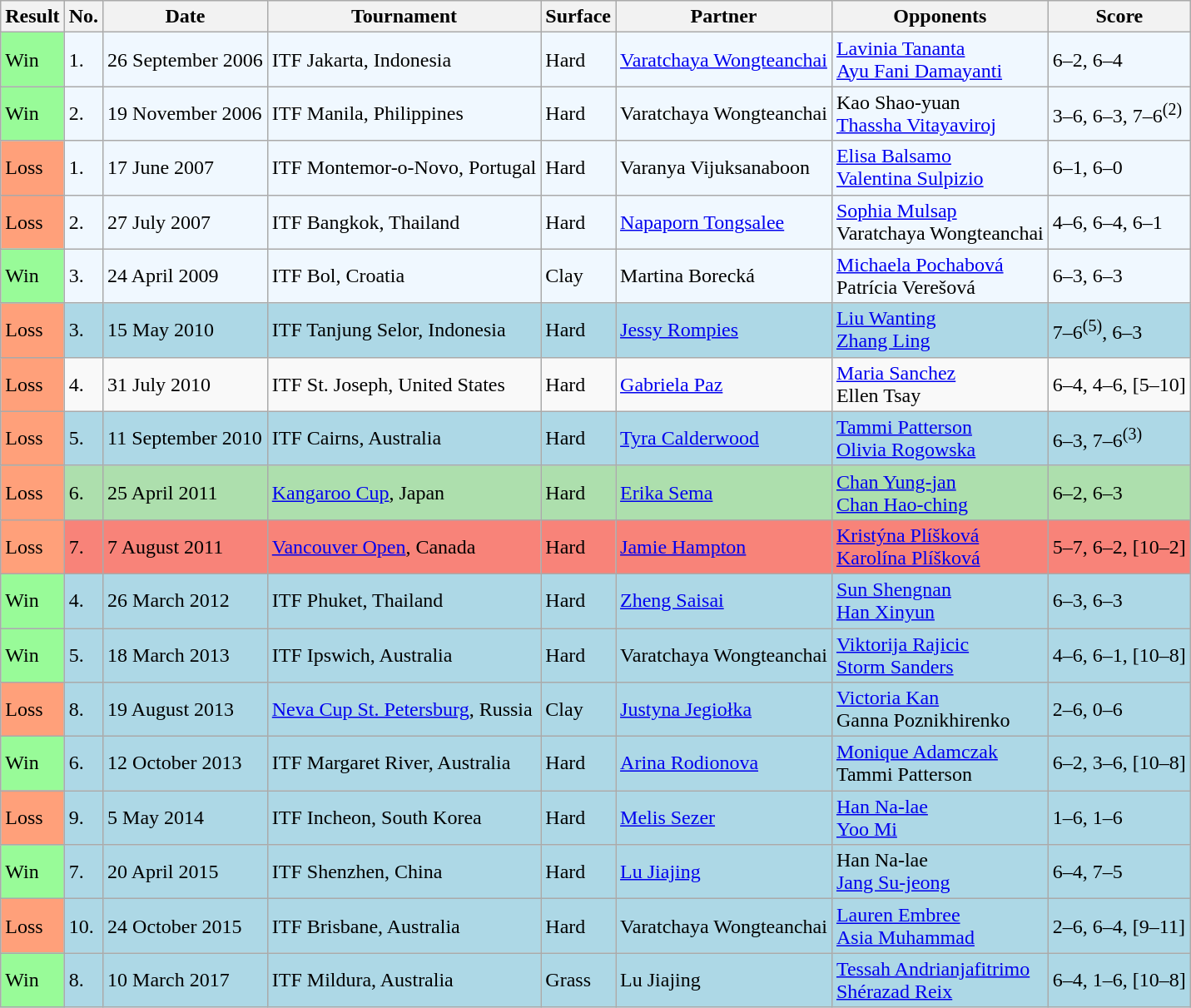<table class="sortable wikitable">
<tr>
<th>Result</th>
<th>No.</th>
<th>Date</th>
<th>Tournament</th>
<th>Surface</th>
<th>Partner</th>
<th>Opponents</th>
<th class="unsortable">Score</th>
</tr>
<tr style="background:#f0f8ff;">
<td style="background:#98fb98;">Win</td>
<td>1.</td>
<td>26 September 2006</td>
<td>ITF Jakarta, Indonesia</td>
<td>Hard</td>
<td> <a href='#'>Varatchaya Wongteanchai</a></td>
<td> <a href='#'>Lavinia Tananta</a> <br>  <a href='#'>Ayu Fani Damayanti</a></td>
<td>6–2, 6–4</td>
</tr>
<tr style="background:#f0f8ff;">
<td style="background:#98fb98;">Win</td>
<td>2.</td>
<td>19 November 2006</td>
<td>ITF Manila, Philippines</td>
<td>Hard</td>
<td> Varatchaya Wongteanchai</td>
<td> Kao Shao-yuan <br>  <a href='#'>Thassha Vitayaviroj</a></td>
<td>3–6, 6–3, 7–6<sup>(2)</sup></td>
</tr>
<tr style="background:#f0f8ff;">
<td style="background:#ffa07a;">Loss</td>
<td>1.</td>
<td>17 June 2007</td>
<td>ITF Montemor-o-Novo, Portugal</td>
<td>Hard</td>
<td> Varanya Vijuksanaboon</td>
<td> <a href='#'>Elisa Balsamo</a> <br>  <a href='#'>Valentina Sulpizio</a></td>
<td>6–1, 6–0</td>
</tr>
<tr style="background:#f0f8ff;">
<td style="background:#ffa07a;">Loss</td>
<td>2.</td>
<td>27 July 2007</td>
<td>ITF Bangkok, Thailand</td>
<td>Hard</td>
<td> <a href='#'>Napaporn Tongsalee</a></td>
<td> <a href='#'>Sophia Mulsap</a> <br>  Varatchaya Wongteanchai</td>
<td>4–6, 6–4, 6–1</td>
</tr>
<tr style="background:#f0f8ff;">
<td style="background:#98fb98;">Win</td>
<td>3.</td>
<td>24 April 2009</td>
<td>ITF Bol, Croatia</td>
<td>Clay</td>
<td> Martina Borecká</td>
<td> <a href='#'>Michaela Pochabová</a> <br>  Patrícia Verešová</td>
<td>6–3, 6–3</td>
</tr>
<tr style="background:lightblue;">
<td style="background:#ffa07a;">Loss</td>
<td>3.</td>
<td>15 May 2010</td>
<td>ITF Tanjung Selor, Indonesia</td>
<td>Hard</td>
<td> <a href='#'>Jessy Rompies</a></td>
<td> <a href='#'>Liu Wanting</a> <br>  <a href='#'>Zhang Ling</a></td>
<td>7–6<sup>(5)</sup>, 6–3</td>
</tr>
<tr>
<td style="background:#ffa07a;">Loss</td>
<td>4.</td>
<td>31 July 2010</td>
<td>ITF St. Joseph, United States</td>
<td>Hard</td>
<td> <a href='#'>Gabriela Paz</a></td>
<td> <a href='#'>Maria Sanchez</a> <br>  Ellen Tsay</td>
<td>6–4, 4–6, [5–10]</td>
</tr>
<tr style="background:lightblue;">
<td style="background:#ffa07a;">Loss</td>
<td>5.</td>
<td>11 September 2010</td>
<td>ITF Cairns, Australia</td>
<td>Hard</td>
<td> <a href='#'>Tyra Calderwood</a></td>
<td> <a href='#'>Tammi Patterson</a> <br>  <a href='#'>Olivia Rogowska</a></td>
<td>6–3, 7–6<sup>(3)</sup></td>
</tr>
<tr style="background:#addfad;">
<td style="background:#ffa07a;">Loss</td>
<td>6.</td>
<td>25 April 2011</td>
<td><a href='#'>Kangaroo Cup</a>, Japan</td>
<td>Hard</td>
<td> <a href='#'>Erika Sema</a></td>
<td> <a href='#'>Chan Yung-jan</a> <br>  <a href='#'>Chan Hao-ching</a></td>
<td>6–2, 6–3</td>
</tr>
<tr style="background:#f88379;">
<td style="background:#ffa07a;">Loss</td>
<td>7.</td>
<td>7 August 2011</td>
<td><a href='#'>Vancouver Open</a>, Canada</td>
<td>Hard</td>
<td> <a href='#'>Jamie Hampton</a></td>
<td> <a href='#'>Kristýna Plíšková</a> <br>  <a href='#'>Karolína Plíšková</a></td>
<td>5–7, 6–2, [10–2]</td>
</tr>
<tr style="background:lightblue;">
<td style="background:#98fb98;">Win</td>
<td>4.</td>
<td>26 March 2012</td>
<td>ITF Phuket, Thailand</td>
<td>Hard</td>
<td> <a href='#'>Zheng Saisai</a></td>
<td> <a href='#'>Sun Shengnan</a> <br>  <a href='#'>Han Xinyun</a></td>
<td>6–3, 6–3</td>
</tr>
<tr style="background:lightblue;">
<td style="background:#98fb98;">Win</td>
<td>5.</td>
<td>18 March 2013</td>
<td>ITF Ipswich, Australia</td>
<td>Hard</td>
<td> Varatchaya Wongteanchai</td>
<td> <a href='#'>Viktorija Rajicic</a> <br>  <a href='#'>Storm Sanders</a></td>
<td>4–6, 6–1, [10–8]</td>
</tr>
<tr style="background:lightblue;">
<td style="background:#ffa07a;">Loss</td>
<td>8.</td>
<td>19 August 2013</td>
<td><a href='#'>Neva Cup St. Petersburg</a>, Russia</td>
<td>Clay</td>
<td> <a href='#'>Justyna Jegiołka</a></td>
<td> <a href='#'>Victoria Kan</a> <br>  Ganna Poznikhirenko</td>
<td>2–6, 0–6</td>
</tr>
<tr style="background:lightblue;">
<td style="background:#98fb98;">Win</td>
<td>6.</td>
<td>12 October 2013</td>
<td>ITF Margaret River, Australia</td>
<td>Hard</td>
<td> <a href='#'>Arina Rodionova</a></td>
<td> <a href='#'>Monique Adamczak</a> <br>  Tammi Patterson</td>
<td>6–2, 3–6, [10–8]</td>
</tr>
<tr style="background:lightblue;">
<td style="background:#ffa07a;">Loss</td>
<td>9.</td>
<td>5 May 2014</td>
<td>ITF Incheon, South Korea</td>
<td>Hard</td>
<td> <a href='#'>Melis Sezer</a></td>
<td> <a href='#'>Han Na-lae</a> <br>  <a href='#'>Yoo Mi</a></td>
<td>1–6, 1–6</td>
</tr>
<tr style="background:lightblue;">
<td style="background:#98fb98;">Win</td>
<td>7.</td>
<td>20 April 2015</td>
<td>ITF Shenzhen, China</td>
<td>Hard</td>
<td> <a href='#'>Lu Jiajing</a></td>
<td> Han Na-lae <br>  <a href='#'>Jang Su-jeong</a></td>
<td>6–4, 7–5</td>
</tr>
<tr style="background:lightblue;">
<td style="background:#ffa07a;">Loss</td>
<td>10.</td>
<td>24 October 2015</td>
<td>ITF Brisbane, Australia</td>
<td>Hard</td>
<td> Varatchaya Wongteanchai</td>
<td> <a href='#'>Lauren Embree</a> <br>  <a href='#'>Asia Muhammad</a></td>
<td>2–6, 6–4, [9–11]</td>
</tr>
<tr style="background:lightblue">
<td style="background:#98fb98;">Win</td>
<td>8.</td>
<td>10 March 2017</td>
<td>ITF Mildura, Australia</td>
<td>Grass</td>
<td> Lu Jiajing</td>
<td> <a href='#'>Tessah Andrianjafitrimo</a> <br>  <a href='#'>Shérazad Reix</a></td>
<td>6–4, 1–6, [10–8]</td>
</tr>
</table>
